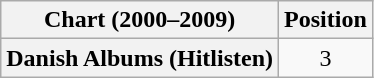<table class="wikitable plainrowheaders">
<tr>
<th scope="col">Chart (2000–2009)</th>
<th scope="col">Position</th>
</tr>
<tr>
<th scope="row">Danish Albums (Hitlisten)</th>
<td style="text-align:center;">3</td>
</tr>
</table>
